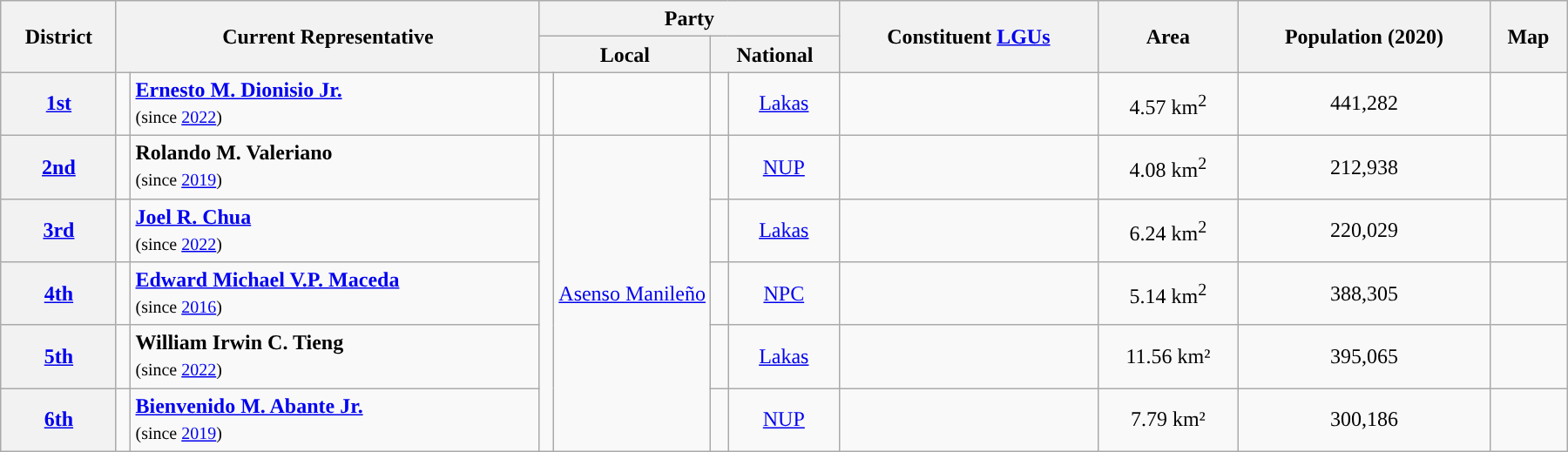<table class="wikitable sortable" style="margin: 1em auto; font-size:100%; line-height:20px; text-align:center">
<tr>
<th rowspan="2">District</th>
<th colspan="2" rowspan="2">Current Representative</th>
<th colspan="4">Party</th>
<th rowspan="2">Constituent <a href='#'>LGUs</a></th>
<th rowspan="2">Area</th>
<th rowspan="2">Population (2020)</th>
<th rowspan="2">Map</th>
</tr>
<tr>
<th colspan="2">Local</th>
<th colspan="2">National</th>
</tr>
<tr>
<th><a href='#'>1st</a></th>
<td></td>
<td style="text-align:left;"><strong><a href='#'>Ernesto M. Dionisio Jr.</a></strong><br><small>(since <a href='#'>2022</a>)</small></td>
<td rowspan="1" style="background:"></td>
<td rowspan="1" width="10%"></td>
<td style="background:"></td>
<td><a href='#'>Lakas</a></td>
<td></td>
<td>4.57 km<sup>2</sup></td>
<td>441,282</td>
<td></td>
</tr>
<tr>
<th><a href='#'>2nd</a></th>
<td></td>
<td style="text-align:left;"><strong>Rolando M. Valeriano</strong><br><small>(since <a href='#'>2019</a>)</small></td>
<td rowspan="5" style="background:"></td>
<td rowspan="5" width="10%"><a href='#'>Asenso Manileño</a></td>
<td style="background:"></td>
<td><a href='#'>NUP</a></td>
<td></td>
<td>4.08 km<sup>2</sup></td>
<td>212,938</td>
<td></td>
</tr>
<tr>
<th><a href='#'>3rd</a></th>
<td></td>
<td style="text-align:left;"><strong><a href='#'>Joel R. Chua</a></strong><br><small>(since <a href='#'>2022</a>)</small></td>
<td style="background:"></td>
<td><a href='#'>Lakas</a></td>
<td></td>
<td>6.24 km<sup>2</sup></td>
<td>220,029</td>
<td></td>
</tr>
<tr>
<th><a href='#'>4th</a></th>
<td></td>
<td style="text-align:left;"><strong><a href='#'>Edward Michael V.P. Maceda</a></strong><br><small>(since <a href='#'>2016</a>)</small></td>
<td style="background:"></td>
<td><a href='#'>NPC</a></td>
<td></td>
<td>5.14 km<sup>2</sup></td>
<td>388,305</td>
<td></td>
</tr>
<tr>
<th><a href='#'>5th</a></th>
<td></td>
<td style="text-align:left;"><strong>William Irwin C. Tieng</strong><br><small>(since <a href='#'>2022</a>)</small></td>
<td style="background:"></td>
<td><a href='#'>Lakas</a></td>
<td></td>
<td>11.56 km²</td>
<td>395,065</td>
<td></td>
</tr>
<tr>
<th><a href='#'>6th</a></th>
<td></td>
<td style="text-align:left;"><strong><a href='#'>Bienvenido M. Abante Jr.</a></strong><br><small>(since <a href='#'>2019</a>)</small></td>
<td style="background:"></td>
<td><a href='#'>NUP</a></td>
<td></td>
<td>7.79 km²</td>
<td>300,186</td>
<td></td>
</tr>
</table>
